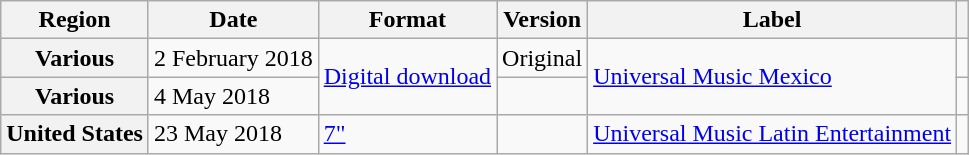<table class="wikitable plainrowheaders">
<tr>
<th scope="col">Region</th>
<th scope="col">Date</th>
<th scope="col">Format</th>
<th scope="col">Version</th>
<th scope="col">Label</th>
<th scope="col"></th>
</tr>
<tr>
<th scope="row">Various</th>
<td>2 February 2018</td>
<td rowspan="2"><a href='#'>Digital download</a></td>
<td>Original</td>
<td rowspan="2"><a href='#'>Universal Music Mexico</a></td>
<td align="center"></td>
</tr>
<tr>
<th scope="row">Various</th>
<td>4 May 2018</td>
<td></td>
<td align="center"></td>
</tr>
<tr>
<th scope="row">United States</th>
<td>23 May 2018</td>
<td><a href='#'>7"</a></td>
<td></td>
<td><a href='#'>Universal Music Latin Entertainment</a></td>
<td align="center"></td>
</tr>
</table>
